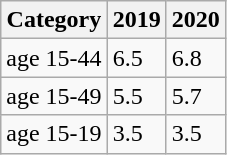<table class="wikitable">
<tr>
<th>Category</th>
<th>2019</th>
<th>2020</th>
</tr>
<tr>
<td>age 15-44</td>
<td>6.5</td>
<td>6.8</td>
</tr>
<tr>
<td>age 15-49</td>
<td>5.5</td>
<td>5.7</td>
</tr>
<tr>
<td>age 15-19</td>
<td>3.5</td>
<td>3.5</td>
</tr>
</table>
